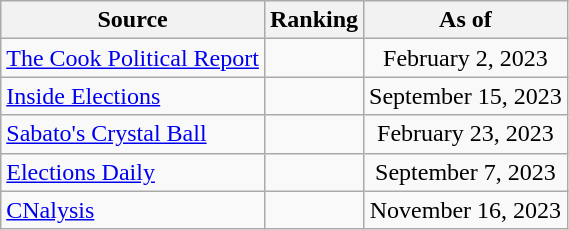<table class="wikitable" style="text-align:center">
<tr>
<th>Source</th>
<th>Ranking</th>
<th>As of</th>
</tr>
<tr>
<td align=left><a href='#'>The Cook Political Report</a></td>
<td></td>
<td>February 2, 2023</td>
</tr>
<tr>
<td align=left><a href='#'>Inside Elections</a></td>
<td></td>
<td>September 15, 2023</td>
</tr>
<tr>
<td align=left><a href='#'>Sabato's Crystal Ball</a></td>
<td></td>
<td>February 23, 2023</td>
</tr>
<tr>
<td align=left><a href='#'>Elections Daily</a></td>
<td></td>
<td>September 7, 2023</td>
</tr>
<tr>
<td align=left><a href='#'>CNalysis</a></td>
<td></td>
<td>November 16, 2023</td>
</tr>
</table>
